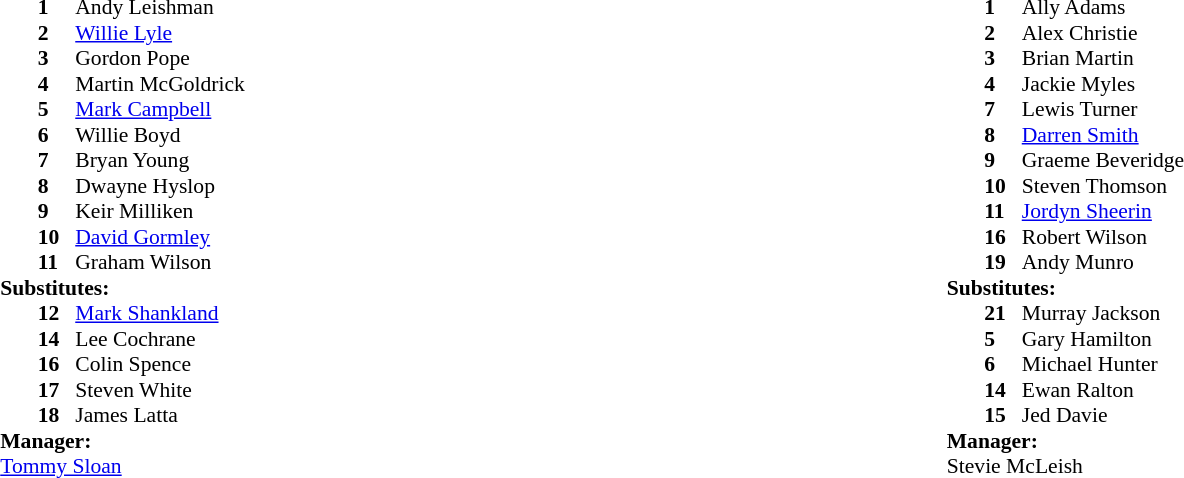<table width="100%">
<tr>
<td valign="top" width="50%"><br><table style="font-size: 90%" cellspacing="0" cellpadding="0" align="center">
<tr>
<th width="25"></th>
<th width="25"></th>
<th width="200"></th>
<th></th>
</tr>
<tr>
<td></td>
<td><strong>1</strong></td>
<td>Andy Leishman</td>
</tr>
<tr>
<td></td>
<td><strong>2</strong></td>
<td><a href='#'>Willie Lyle</a></td>
</tr>
<tr>
<td></td>
<td><strong>3</strong></td>
<td>Gordon Pope</td>
</tr>
<tr>
<td></td>
<td><strong>4</strong></td>
<td>Martin McGoldrick</td>
</tr>
<tr>
<td></td>
<td><strong>5</strong></td>
<td><a href='#'>Mark Campbell</a></td>
</tr>
<tr>
<td></td>
<td><strong>6</strong></td>
<td>Willie Boyd</td>
<td></td>
</tr>
<tr>
<td></td>
<td><strong>7</strong></td>
<td>Bryan Young</td>
</tr>
<tr>
<td></td>
<td><strong>8</strong></td>
<td>Dwayne Hyslop</td>
</tr>
<tr>
<td></td>
<td><strong>9</strong></td>
<td>Keir Milliken</td>
</tr>
<tr>
<td></td>
<td><strong>10</strong></td>
<td><a href='#'>David Gormley</a></td>
</tr>
<tr>
<td></td>
<td><strong>11</strong></td>
<td>Graham Wilson</td>
<td></td>
</tr>
<tr>
<td colspan=3><strong>Substitutes:</strong></td>
</tr>
<tr>
<td></td>
<td><strong>12</strong></td>
<td><a href='#'>Mark Shankland</a></td>
</tr>
<tr>
<td></td>
<td><strong>14</strong></td>
<td>Lee Cochrane</td>
</tr>
<tr>
<td></td>
<td><strong>16</strong></td>
<td>Colin Spence</td>
</tr>
<tr>
<td></td>
<td><strong>17</strong></td>
<td>Steven White</td>
<td></td>
</tr>
<tr>
<td></td>
<td><strong>18</strong></td>
<td>James Latta</td>
<td></td>
</tr>
<tr>
<td colspan=3><strong>Manager:</strong></td>
</tr>
<tr>
<td colspan="4"><a href='#'>Tommy Sloan</a></td>
</tr>
</table>
</td>
<td valign="top" width="50%"><br><table style="font-size: 90%" cellspacing="0" cellpadding="0" align="center">
<tr>
<th width="25"></th>
<th width="25"></th>
<th width="200"></th>
<th></th>
</tr>
<tr>
<td></td>
<td><strong>1</strong></td>
<td>Ally Adams</td>
</tr>
<tr>
<td></td>
<td><strong>2</strong></td>
<td>Alex Christie</td>
</tr>
<tr>
<td></td>
<td><strong>3</strong></td>
<td>Brian Martin</td>
</tr>
<tr>
<td></td>
<td><strong>4</strong></td>
<td>Jackie Myles</td>
<td></td>
</tr>
<tr>
<td></td>
<td><strong>7</strong></td>
<td>Lewis Turner</td>
</tr>
<tr>
<td></td>
<td><strong>8</strong></td>
<td><a href='#'>Darren Smith</a></td>
</tr>
<tr>
<td></td>
<td><strong>9</strong></td>
<td>Graeme Beveridge</td>
<td></td>
</tr>
<tr>
<td></td>
<td><strong>10</strong></td>
<td>Steven Thomson</td>
</tr>
<tr>
<td></td>
<td><strong>11</strong></td>
<td><a href='#'>Jordyn Sheerin</a></td>
</tr>
<tr>
<td></td>
<td><strong>16</strong></td>
<td>Robert Wilson</td>
</tr>
<tr>
<td></td>
<td><strong>19</strong></td>
<td>Andy Munro</td>
</tr>
<tr>
<td colspan=3><strong>Substitutes:</strong></td>
</tr>
<tr>
<td></td>
<td><strong>21</strong></td>
<td>Murray Jackson</td>
</tr>
<tr>
<td></td>
<td><strong>5</strong></td>
<td>Gary Hamilton</td>
</tr>
<tr>
<td></td>
<td><strong>6</strong></td>
<td>Michael Hunter</td>
<td></td>
</tr>
<tr>
<td></td>
<td><strong>14</strong></td>
<td>Ewan Ralton</td>
</tr>
<tr>
<td></td>
<td><strong>15</strong></td>
<td>Jed Davie</td>
<td></td>
</tr>
<tr>
<td colspan=3><strong>Manager:</strong></td>
</tr>
<tr>
<td colspan="4">Stevie McLeish</td>
</tr>
</table>
</td>
</tr>
</table>
